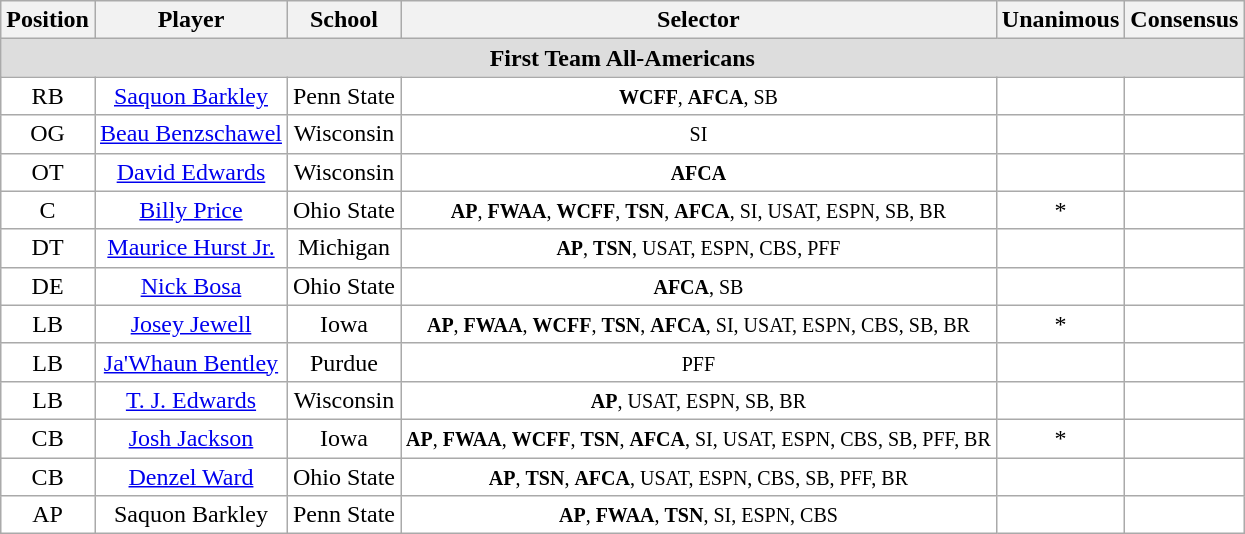<table class="wikitable">
<tr>
<th>Position</th>
<th>Player</th>
<th>School</th>
<th>Selector</th>
<th>Unanimous</th>
<th>Consensus</th>
</tr>
<tr>
<td colspan="6" style="text-align:center; background:#ddd;"><strong>First Team All-Americans</strong></td>
</tr>
<tr style="text-align:center;">
<td style="background:white">RB</td>
<td style="background:white"><a href='#'>Saquon Barkley</a></td>
<td style="background:white">Penn State</td>
<td style="background:white"><small><strong>WCFF</strong>, <strong>AFCA</strong>, SB</small></td>
<td style="background:white"></td>
<td style="background:white"></td>
</tr>
<tr style="text-align:center;">
<td style="background:white">OG</td>
<td style="background:white"><a href='#'>Beau Benzschawel</a></td>
<td style="background:white">Wisconsin</td>
<td style="background:white"><small>SI</small></td>
<td style="background:white"></td>
<td style="background:white"></td>
</tr>
<tr style="text-align:center;">
<td style="background:white">OT</td>
<td style="background:white"><a href='#'>David Edwards</a></td>
<td style="background:white">Wisconsin</td>
<td style="background:white"><small><strong>AFCA</strong></small></td>
<td style="background:white"></td>
<td style="background:white"></td>
</tr>
<tr style="text-align:center;">
<td style="background:white">C</td>
<td style="background:white"><a href='#'>Billy Price</a></td>
<td style="background:white">Ohio State</td>
<td style="background:white"><small><strong>AP</strong>, <strong>FWAA</strong>, <strong>WCFF</strong>, <strong>TSN</strong>, <strong>AFCA</strong>, SI, USAT, ESPN, SB, BR</small></td>
<td style="background:white">*</td>
<td style="background:white"></td>
</tr>
<tr style="text-align:center;">
<td style="background:white">DT</td>
<td style="background:white"><a href='#'>Maurice Hurst Jr.</a></td>
<td style="background:white">Michigan</td>
<td style="background:white"><small><strong>AP</strong>, <strong>TSN</strong>, USAT, ESPN, CBS, PFF</small></td>
<td style="background:white"></td>
<td style="background:white"></td>
</tr>
<tr style="text-align:center;">
<td style="background:white">DE</td>
<td style="background:white"><a href='#'>Nick Bosa</a></td>
<td style="background:white">Ohio State</td>
<td style="background:white"><small><strong>AFCA</strong>, SB</small></td>
<td style="background:white"></td>
<td style="background:white"></td>
</tr>
<tr style="text-align:center;">
<td style="background:white">LB</td>
<td style="background:white"><a href='#'>Josey Jewell</a></td>
<td style="background:white">Iowa</td>
<td style="background:white"><small><strong>AP</strong>, <strong>FWAA</strong>, <strong>WCFF</strong>, <strong>TSN</strong>, <strong>AFCA</strong>, SI, USAT, ESPN, CBS, SB, BR</small></td>
<td style="background:white">*</td>
<td style="background:white"></td>
</tr>
<tr style="text-align:center;">
<td style="background:white">LB</td>
<td style="background:white"><a href='#'>Ja'Whaun Bentley</a></td>
<td style="background:white">Purdue</td>
<td style="background:white"><small>PFF</small></td>
<td style="background:white"></td>
<td style="background:white"></td>
</tr>
<tr style="text-align:center;">
<td style="background:white">LB</td>
<td style="background:white"><a href='#'>T. J. Edwards</a></td>
<td style="background:white">Wisconsin</td>
<td style="background:white"><small><strong>AP</strong>, USAT, ESPN, SB, BR</small></td>
<td style="background:white"></td>
<td style="background:white"></td>
</tr>
<tr style="text-align:center;">
<td style="background:white">CB</td>
<td style="background:white"><a href='#'>Josh Jackson</a></td>
<td style="background:white">Iowa</td>
<td style="background:white"><small><strong>AP</strong>, <strong>FWAA</strong>, <strong>WCFF</strong>, <strong>TSN</strong>, <strong>AFCA</strong>, SI, USAT, ESPN, CBS, SB, PFF, BR</small></td>
<td style="background:white">*</td>
<td style="background:white"></td>
</tr>
<tr style="text-align:center;">
<td style="background:white">CB</td>
<td style="background:white"><a href='#'>Denzel Ward</a></td>
<td style="background:white">Ohio State</td>
<td style="background:white"><small><strong>AP</strong>, <strong>TSN</strong>, <strong>AFCA</strong>, USAT, ESPN, CBS, SB, PFF, BR</small></td>
<td style="background:white"></td>
<td style="background:white"></td>
</tr>
<tr style="text-align:center;">
<td style="background:white">AP</td>
<td style="background:white">Saquon Barkley</td>
<td style="background:white">Penn State</td>
<td style="background:white"><small><strong>AP</strong>, <strong>FWAA</strong>, <strong>TSN</strong>, SI, ESPN, CBS</small></td>
<td style="background:white"></td>
<td style="background:white"></td>
</tr>
</table>
